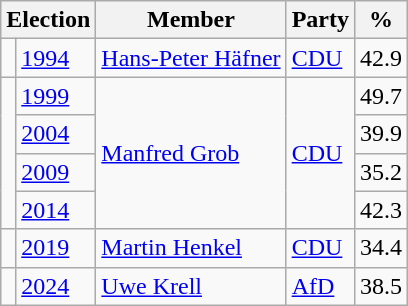<table class=wikitable>
<tr>
<th colspan=2>Election</th>
<th>Member</th>
<th>Party</th>
<th>%</th>
</tr>
<tr>
<td bgcolor=></td>
<td><a href='#'>1994</a></td>
<td><a href='#'>Hans-Peter Häfner</a></td>
<td><a href='#'>CDU</a></td>
<td align=right>42.9</td>
</tr>
<tr>
<td rowspan=4 bgcolor=></td>
<td><a href='#'>1999</a></td>
<td rowspan=4><a href='#'>Manfred Grob</a></td>
<td rowspan=4><a href='#'>CDU</a></td>
<td align=right>49.7</td>
</tr>
<tr>
<td><a href='#'>2004</a></td>
<td align=right>39.9</td>
</tr>
<tr>
<td><a href='#'>2009</a></td>
<td align=right>35.2</td>
</tr>
<tr>
<td><a href='#'>2014</a></td>
<td align=right>42.3</td>
</tr>
<tr>
<td bgcolor=></td>
<td><a href='#'>2019</a></td>
<td><a href='#'>Martin Henkel</a></td>
<td><a href='#'>CDU</a></td>
<td align=right>34.4</td>
</tr>
<tr>
<td bgcolor=></td>
<td><a href='#'>2024</a></td>
<td><a href='#'>Uwe Krell</a></td>
<td><a href='#'>AfD</a></td>
<td align=right>38.5</td>
</tr>
</table>
